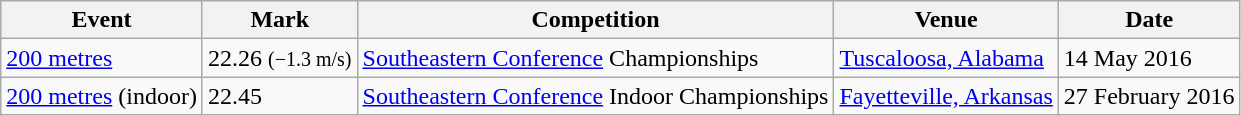<table class=wikitable>
<tr>
<th>Event</th>
<th>Mark</th>
<th>Competition</th>
<th>Venue</th>
<th>Date</th>
</tr>
<tr>
<td><a href='#'>200 metres</a></td>
<td>22.26 <small>(−1.3 m/s)</small></td>
<td><a href='#'>Southeastern Conference</a> Championships</td>
<td><a href='#'>Tuscaloosa, Alabama</a></td>
<td>14 May 2016</td>
</tr>
<tr>
<td><a href='#'>200 metres</a> (indoor)</td>
<td>22.45</td>
<td><a href='#'>Southeastern Conference</a> Indoor Championships</td>
<td><a href='#'>Fayetteville, Arkansas</a></td>
<td>27 February 2016</td>
</tr>
</table>
